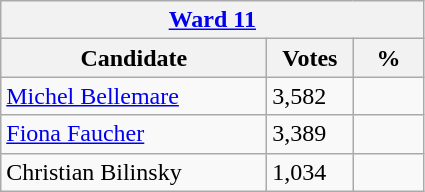<table class="wikitable">
<tr>
<th colspan="3"><a href='#'>Ward 11</a></th>
</tr>
<tr>
<th style="width: 170px">Candidate</th>
<th style="width: 50px">Votes</th>
<th style="width: 40px">%</th>
</tr>
<tr>
<td><a href='#'>Michel Bellemare</a></td>
<td>3,582</td>
<td></td>
</tr>
<tr>
<td><a href='#'>Fiona Faucher</a></td>
<td>3,389</td>
<td></td>
</tr>
<tr>
<td>Christian Bilinsky</td>
<td>1,034</td>
<td></td>
</tr>
</table>
